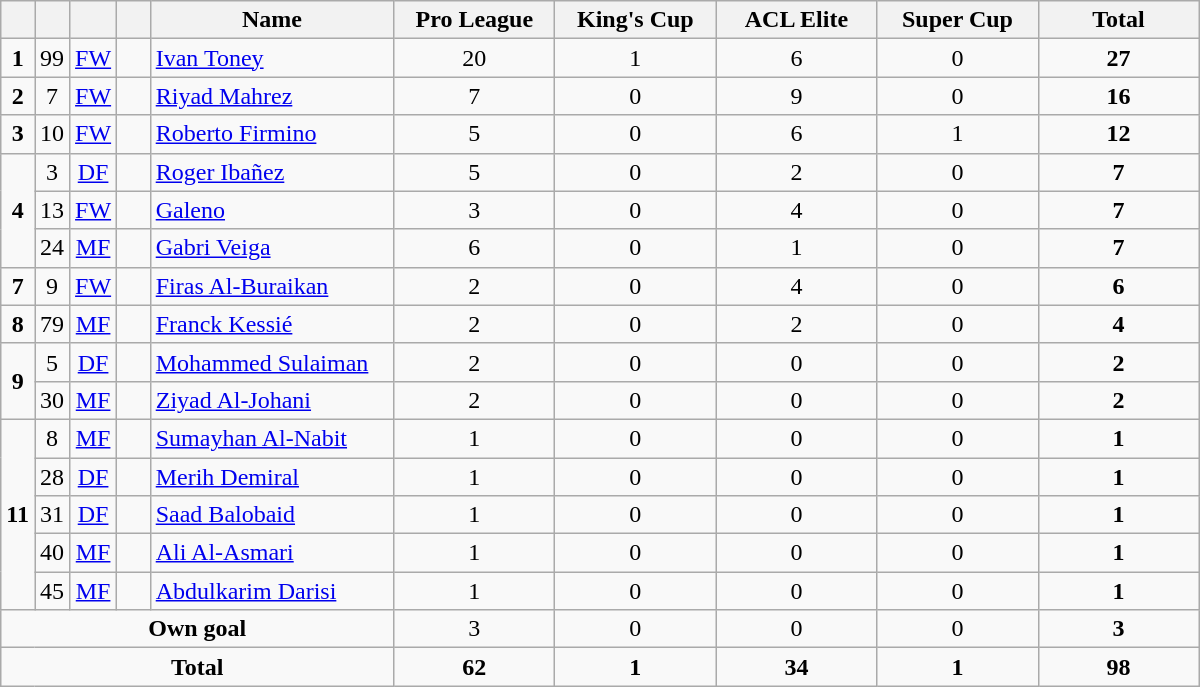<table class="wikitable" style="text-align:center">
<tr>
<th width=15></th>
<th width=15></th>
<th width=15></th>
<th width=15></th>
<th width=155>Name</th>
<th width=100>Pro League</th>
<th width=100>King's Cup</th>
<th width=100>ACL Elite</th>
<th width=100>Super Cup</th>
<th width=100>Total</th>
</tr>
<tr>
<td><strong>1</strong></td>
<td>99</td>
<td><a href='#'>FW</a></td>
<td></td>
<td align=left><a href='#'>Ivan Toney</a></td>
<td>20</td>
<td>1</td>
<td>6</td>
<td>0</td>
<td><strong>27</strong></td>
</tr>
<tr>
<td><strong>2</strong></td>
<td>7</td>
<td><a href='#'>FW</a></td>
<td></td>
<td align=left><a href='#'>Riyad Mahrez</a></td>
<td>7</td>
<td>0</td>
<td>9</td>
<td>0</td>
<td><strong>16</strong></td>
</tr>
<tr>
<td><strong>3</strong></td>
<td>10</td>
<td><a href='#'>FW</a></td>
<td></td>
<td align=left><a href='#'>Roberto Firmino</a></td>
<td>5</td>
<td>0</td>
<td>6</td>
<td>1</td>
<td><strong>12</strong></td>
</tr>
<tr>
<td rowspan=3><strong>4</strong></td>
<td>3</td>
<td><a href='#'>DF</a></td>
<td></td>
<td align=left><a href='#'>Roger Ibañez</a></td>
<td>5</td>
<td>0</td>
<td>2</td>
<td>0</td>
<td><strong>7</strong></td>
</tr>
<tr>
<td>13</td>
<td><a href='#'>FW</a></td>
<td></td>
<td align=left><a href='#'>Galeno</a></td>
<td>3</td>
<td>0</td>
<td>4</td>
<td>0</td>
<td><strong>7</strong></td>
</tr>
<tr>
<td>24</td>
<td><a href='#'>MF</a></td>
<td></td>
<td align=left><a href='#'>Gabri Veiga</a></td>
<td>6</td>
<td>0</td>
<td>1</td>
<td>0</td>
<td><strong>7</strong></td>
</tr>
<tr>
<td><strong>7</strong></td>
<td>9</td>
<td><a href='#'>FW</a></td>
<td></td>
<td align=left><a href='#'>Firas Al-Buraikan</a></td>
<td>2</td>
<td>0</td>
<td>4</td>
<td>0</td>
<td><strong>6</strong></td>
</tr>
<tr>
<td><strong>8</strong></td>
<td>79</td>
<td><a href='#'>MF</a></td>
<td></td>
<td align=left><a href='#'>Franck Kessié</a></td>
<td>2</td>
<td>0</td>
<td>2</td>
<td>0</td>
<td><strong>4</strong></td>
</tr>
<tr>
<td rowspan=2><strong>9</strong></td>
<td>5</td>
<td><a href='#'>DF</a></td>
<td></td>
<td align=left><a href='#'>Mohammed Sulaiman</a></td>
<td>2</td>
<td>0</td>
<td>0</td>
<td>0</td>
<td><strong>2</strong></td>
</tr>
<tr>
<td>30</td>
<td><a href='#'>MF</a></td>
<td></td>
<td align=left><a href='#'>Ziyad Al-Johani</a></td>
<td>2</td>
<td>0</td>
<td>0</td>
<td>0</td>
<td><strong>2</strong></td>
</tr>
<tr>
<td rowspan=5><strong>11</strong></td>
<td>8</td>
<td><a href='#'>MF</a></td>
<td></td>
<td align=left><a href='#'>Sumayhan Al-Nabit</a></td>
<td>1</td>
<td>0</td>
<td>0</td>
<td>0</td>
<td><strong>1</strong></td>
</tr>
<tr>
<td>28</td>
<td><a href='#'>DF</a></td>
<td></td>
<td align=left><a href='#'>Merih Demiral</a></td>
<td>1</td>
<td>0</td>
<td>0</td>
<td>0</td>
<td><strong>1</strong></td>
</tr>
<tr>
<td>31</td>
<td><a href='#'>DF</a></td>
<td></td>
<td align=left><a href='#'>Saad Balobaid</a></td>
<td>1</td>
<td>0</td>
<td>0</td>
<td>0</td>
<td><strong>1</strong></td>
</tr>
<tr>
<td>40</td>
<td><a href='#'>MF</a></td>
<td></td>
<td align=left><a href='#'>Ali Al-Asmari</a></td>
<td>1</td>
<td>0</td>
<td>0</td>
<td>0</td>
<td><strong>1</strong></td>
</tr>
<tr>
<td>45</td>
<td><a href='#'>MF</a></td>
<td></td>
<td align=left><a href='#'>Abdulkarim Darisi</a></td>
<td>1</td>
<td>0</td>
<td>0</td>
<td>0</td>
<td><strong>1</strong></td>
</tr>
<tr>
<td colspan=5><strong>Own goal</strong></td>
<td>3</td>
<td>0</td>
<td>0</td>
<td>0</td>
<td><strong>3</strong></td>
</tr>
<tr>
<td colspan=5><strong>Total</strong></td>
<td><strong>62</strong></td>
<td><strong>1</strong></td>
<td><strong>34</strong></td>
<td><strong>1</strong></td>
<td><strong>98</strong></td>
</tr>
</table>
